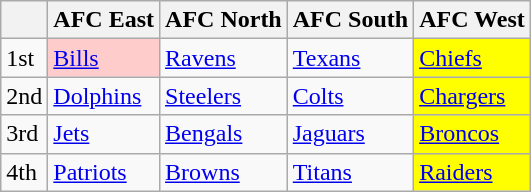<table class="wikitable">
<tr>
<th scope="col"></th>
<th scope="col">AFC East</th>
<th scope="col">AFC North</th>
<th scope="col">AFC South</th>
<th scope="col">AFC West</th>
</tr>
<tr>
<td>1st</td>
<td style="background-color:#ffcccc"><a href='#'>Bills</a></td>
<td><a href='#'>Ravens</a></td>
<td><a href='#'>Texans</a></td>
<td style="background-color:#ffff00"><a href='#'>Chiefs</a></td>
</tr>
<tr>
<td>2nd</td>
<td><a href='#'>Dolphins</a></td>
<td><a href='#'>Steelers</a></td>
<td><a href='#'>Colts</a></td>
<td style="background-color:#ffff00"><a href='#'>Chargers</a></td>
</tr>
<tr>
<td>3rd</td>
<td><a href='#'>Jets</a></td>
<td><a href='#'>Bengals</a></td>
<td><a href='#'>Jaguars</a></td>
<td style="background-color:#ffff00"><a href='#'>Broncos</a></td>
</tr>
<tr>
<td>4th</td>
<td><a href='#'>Patriots</a></td>
<td><a href='#'>Browns</a></td>
<td><a href='#'>Titans</a></td>
<td style="background-color:#ffff00"><a href='#'>Raiders</a></td>
</tr>
</table>
